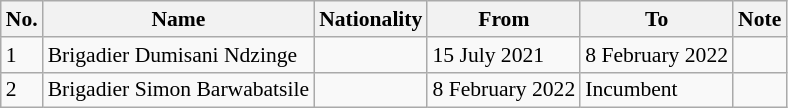<table class="wikitable" style="font-size:90%; text-align:left;">
<tr>
<th>No.</th>
<th>Name</th>
<th>Nationality</th>
<th>From</th>
<th>To</th>
<th>Note</th>
</tr>
<tr>
<td>1</td>
<td>Brigadier Dumisani Ndzinge</td>
<td></td>
<td>15 July 2021</td>
<td>8 February 2022</td>
<td></td>
</tr>
<tr>
<td>2</td>
<td>Brigadier Simon Barwabatsile</td>
<td></td>
<td>8 February 2022</td>
<td>Incumbent</td>
<td></td>
</tr>
</table>
